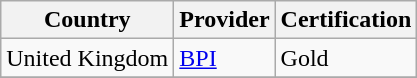<table class="wikitable">
<tr>
<th>Country</th>
<th>Provider</th>
<th>Certification</th>
</tr>
<tr>
<td>United Kingdom</td>
<td><a href='#'>BPI</a></td>
<td>Gold</td>
</tr>
<tr>
</tr>
</table>
